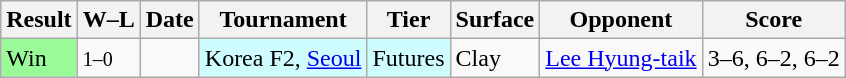<table class="sortable wikitable">
<tr>
<th>Result</th>
<th class="unsortable">W–L</th>
<th>Date</th>
<th>Tournament</th>
<th>Tier</th>
<th>Surface</th>
<th>Opponent</th>
<th class="unsortable">Score</th>
</tr>
<tr>
<td bgcolor=98FB98>Win</td>
<td><small>1–0</small></td>
<td></td>
<td style="background:#cffcff;">Korea F2, <a href='#'>Seoul</a></td>
<td style="background:#cffcff;">Futures</td>
<td>Clay</td>
<td> <a href='#'>Lee Hyung-taik</a></td>
<td>3–6, 6–2, 6–2</td>
</tr>
</table>
